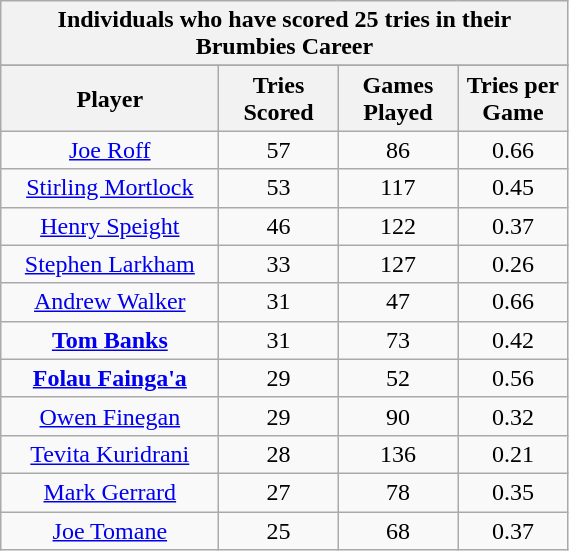<table class="wikitable collapsible sortable mw-collapsed" style="text-align:left; font-size:100%; width:30%;">
<tr>
<th colspan="100%">Individuals who have scored 25 tries in their Brumbies Career</th>
</tr>
<tr>
</tr>
<tr border=1 cellpadding=5 cellspacing=0 width=30%>
<th style="width:15%;">Player</th>
<th style="width:5%;">Tries Scored</th>
<th style="width:5%;">Games Played</th>
<th style="width:5%;">Tries per Game<br></th>
</tr>
<tr align=center>
<td><a href='#'>Joe Roff</a></td>
<td>57</td>
<td>86</td>
<td>0.66</td>
</tr>
<tr align=center>
<td><a href='#'>Stirling Mortlock</a></td>
<td>53</td>
<td>117</td>
<td>0.45</td>
</tr>
<tr align=center>
<td><a href='#'>Henry Speight</a></td>
<td>46</td>
<td>122</td>
<td>0.37</td>
</tr>
<tr align=center>
<td><a href='#'>Stephen Larkham</a></td>
<td>33</td>
<td>127</td>
<td>0.26</td>
</tr>
<tr align=center>
<td><a href='#'>Andrew Walker</a></td>
<td>31</td>
<td>47</td>
<td>0.66</td>
</tr>
<tr align=center>
<td><strong><a href='#'>Tom Banks</a></strong></td>
<td>31</td>
<td>73</td>
<td>0.42</td>
</tr>
<tr align=center>
<td><strong><a href='#'>Folau Fainga'a</a></strong></td>
<td>29</td>
<td>52</td>
<td>0.56</td>
</tr>
<tr align=center>
<td><a href='#'>Owen Finegan</a></td>
<td>29</td>
<td>90</td>
<td>0.32</td>
</tr>
<tr align=center>
<td><a href='#'>Tevita Kuridrani</a></td>
<td>28</td>
<td>136</td>
<td>0.21</td>
</tr>
<tr align=center>
<td><a href='#'>Mark Gerrard</a></td>
<td>27</td>
<td>78</td>
<td>0.35</td>
</tr>
<tr align=center>
<td><a href='#'>Joe Tomane</a></td>
<td>25</td>
<td>68</td>
<td>0.37</td>
</tr>
</table>
